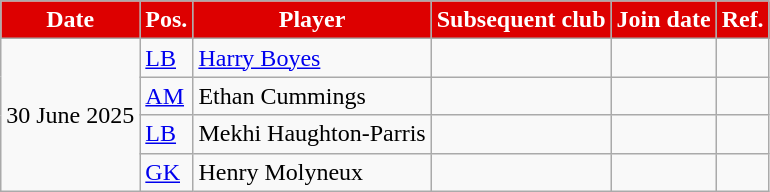<table class="wikitable plainrowheaders sortable">
<tr>
<th style="background:#DD0000; color:#FFFFFF; ">Date</th>
<th style="background:#DD0000; color:#FFFFFF; ">Pos.</th>
<th style="background:#DD0000; color:#FFFFFF; ">Player</th>
<th style="background:#DD0000; color:#FFFFFF; ">Subsequent club</th>
<th style="background:#DD0000; color:#FFFFFF; ">Join date</th>
<th style="background:#DD0000; color:#FFFFFF; ">Ref.</th>
</tr>
<tr>
<td rowspan="4">30 June 2025</td>
<td><a href='#'>LB</a></td>
<td> <a href='#'>Harry Boyes</a></td>
<td></td>
<td></td>
<td></td>
</tr>
<tr>
<td><a href='#'>AM</a></td>
<td> Ethan Cummings</td>
<td></td>
<td></td>
<td></td>
</tr>
<tr>
<td><a href='#'>LB</a></td>
<td> Mekhi Haughton-Parris</td>
<td></td>
<td></td>
<td></td>
</tr>
<tr>
<td><a href='#'>GK</a></td>
<td> Henry Molyneux</td>
<td></td>
<td></td>
<td></td>
</tr>
</table>
